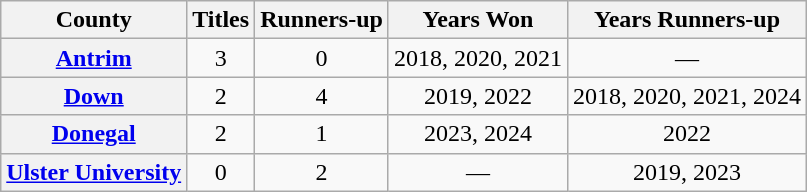<table class="wikitable plainrowheaders sortable">
<tr>
<th scope="col">County</th>
<th scope="col">Titles</th>
<th scope="col">Runners-up</th>
<th scope="col">Years Won</th>
<th scope="col">Years Runners-up</th>
</tr>
<tr align="center">
<th scope="row"> <a href='#'>Antrim</a></th>
<td>3</td>
<td>0</td>
<td>2018, 2020, 2021</td>
<td>—</td>
</tr>
<tr align="center">
<th scope="row"> <a href='#'>Down</a></th>
<td>2</td>
<td>4</td>
<td>2019, 2022</td>
<td>2018, 2020, 2021, 2024</td>
</tr>
<tr align="center">
<th scope="row"> <a href='#'>Donegal</a></th>
<td>2</td>
<td>1</td>
<td>2023, 2024</td>
<td>2022</td>
</tr>
<tr align="center">
<th scope="row"> <a href='#'>Ulster University</a></th>
<td>0</td>
<td>2</td>
<td>—</td>
<td>2019, 2023</td>
</tr>
</table>
